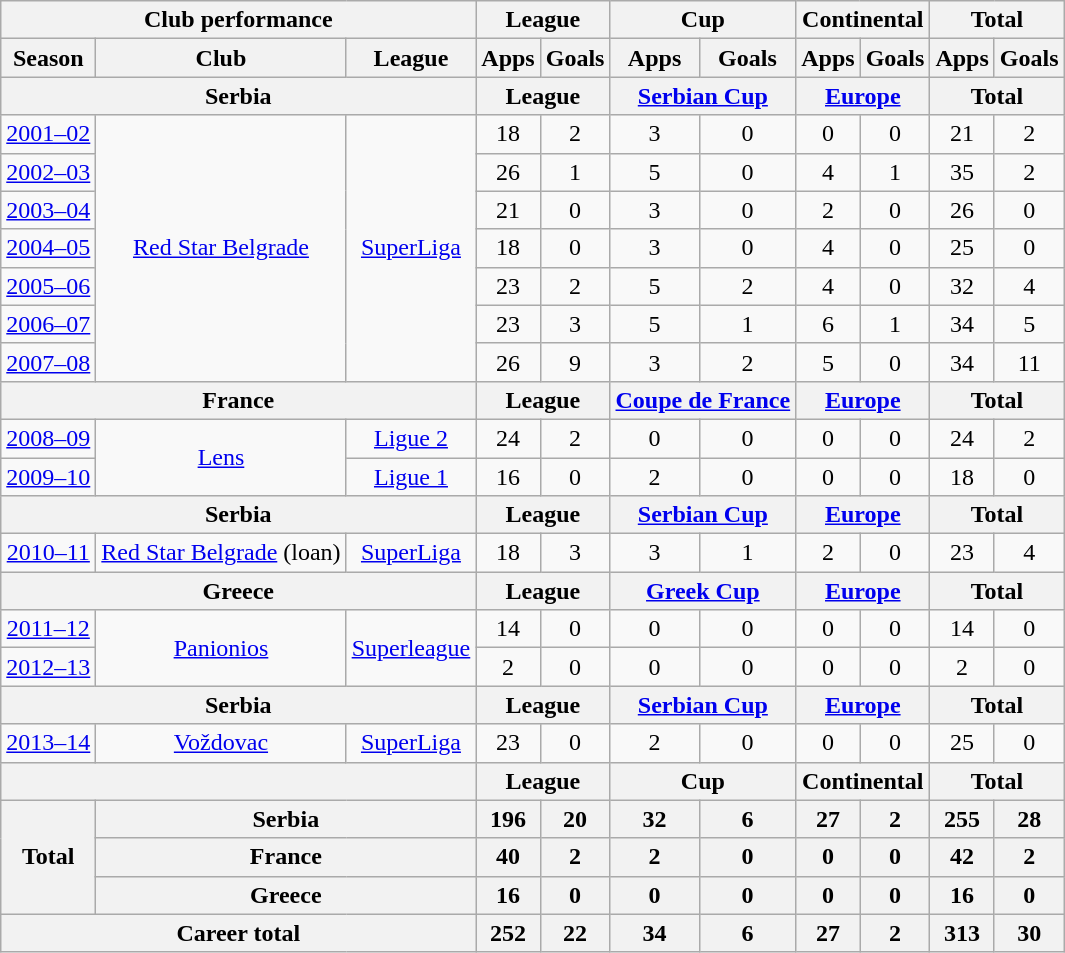<table class="wikitable" style="text-align:center">
<tr>
<th colspan=3>Club performance</th>
<th colspan=2>League</th>
<th colspan=2>Cup</th>
<th colspan=2>Continental</th>
<th colspan=2>Total</th>
</tr>
<tr>
<th>Season</th>
<th>Club</th>
<th>League</th>
<th>Apps</th>
<th>Goals</th>
<th>Apps</th>
<th>Goals</th>
<th>Apps</th>
<th>Goals</th>
<th>Apps</th>
<th>Goals</th>
</tr>
<tr>
<th colspan=3>Serbia</th>
<th colspan=2>League</th>
<th colspan=2><a href='#'>Serbian Cup</a></th>
<th colspan=2><a href='#'>Europe</a></th>
<th colspan=2>Total</th>
</tr>
<tr>
<td><a href='#'>2001–02</a></td>
<td rowspan="7"><a href='#'>Red Star Belgrade</a></td>
<td rowspan="7"><a href='#'>SuperLiga</a></td>
<td>18</td>
<td>2</td>
<td>3</td>
<td>0</td>
<td>0</td>
<td>0</td>
<td>21</td>
<td>2</td>
</tr>
<tr>
<td><a href='#'>2002–03</a></td>
<td>26</td>
<td>1</td>
<td>5</td>
<td>0</td>
<td>4</td>
<td>1</td>
<td>35</td>
<td>2</td>
</tr>
<tr>
<td><a href='#'>2003–04</a></td>
<td>21</td>
<td>0</td>
<td>3</td>
<td>0</td>
<td>2</td>
<td>0</td>
<td>26</td>
<td>0</td>
</tr>
<tr>
<td><a href='#'>2004–05</a></td>
<td>18</td>
<td>0</td>
<td>3</td>
<td>0</td>
<td>4</td>
<td>0</td>
<td>25</td>
<td>0</td>
</tr>
<tr>
<td><a href='#'>2005–06</a></td>
<td>23</td>
<td>2</td>
<td>5</td>
<td>2</td>
<td>4</td>
<td>0</td>
<td>32</td>
<td>4</td>
</tr>
<tr>
<td><a href='#'>2006–07</a></td>
<td>23</td>
<td>3</td>
<td>5</td>
<td>1</td>
<td>6</td>
<td>1</td>
<td>34</td>
<td>5</td>
</tr>
<tr>
<td><a href='#'>2007–08</a></td>
<td>26</td>
<td>9</td>
<td>3</td>
<td>2</td>
<td>5</td>
<td>0</td>
<td>34</td>
<td>11</td>
</tr>
<tr>
<th colspan=3>France</th>
<th colspan=2>League</th>
<th colspan=2><a href='#'>Coupe de France</a></th>
<th colspan=2><a href='#'>Europe</a></th>
<th colspan=2>Total</th>
</tr>
<tr>
<td><a href='#'>2008–09</a></td>
<td rowspan="2"><a href='#'>Lens</a></td>
<td><a href='#'>Ligue 2</a></td>
<td>24</td>
<td>2</td>
<td>0</td>
<td>0</td>
<td>0</td>
<td>0</td>
<td>24</td>
<td>2</td>
</tr>
<tr>
<td><a href='#'>2009–10</a></td>
<td><a href='#'>Ligue 1</a></td>
<td>16</td>
<td>0</td>
<td>2</td>
<td>0</td>
<td>0</td>
<td>0</td>
<td>18</td>
<td>0</td>
</tr>
<tr>
<th colspan=3>Serbia</th>
<th colspan=2>League</th>
<th colspan=2><a href='#'>Serbian Cup</a></th>
<th colspan=2><a href='#'>Europe</a></th>
<th colspan=2>Total</th>
</tr>
<tr>
<td><a href='#'>2010–11</a></td>
<td rowspan="1"><a href='#'>Red Star Belgrade</a> (loan)</td>
<td rowspan="1"><a href='#'>SuperLiga</a></td>
<td>18</td>
<td>3</td>
<td>3</td>
<td>1</td>
<td>2</td>
<td>0</td>
<td>23</td>
<td>4</td>
</tr>
<tr>
<th colspan=3>Greece</th>
<th colspan=2>League</th>
<th colspan=2><a href='#'>Greek Cup</a></th>
<th colspan=2><a href='#'>Europe</a></th>
<th colspan=2>Total</th>
</tr>
<tr>
<td><a href='#'>2011–12</a></td>
<td rowspan="2"><a href='#'>Panionios</a></td>
<td rowspan="2"><a href='#'>Superleague</a></td>
<td>14</td>
<td>0</td>
<td>0</td>
<td>0</td>
<td>0</td>
<td>0</td>
<td>14</td>
<td>0</td>
</tr>
<tr>
<td><a href='#'>2012–13</a></td>
<td>2</td>
<td>0</td>
<td>0</td>
<td>0</td>
<td>0</td>
<td>0</td>
<td>2</td>
<td>0</td>
</tr>
<tr>
<th colspan=3>Serbia</th>
<th colspan=2>League</th>
<th colspan=2><a href='#'>Serbian Cup</a></th>
<th colspan=2><a href='#'>Europe</a></th>
<th colspan=2>Total</th>
</tr>
<tr>
<td><a href='#'>2013–14</a></td>
<td rowspan="1"><a href='#'>Voždovac</a></td>
<td rowspan="1"><a href='#'>SuperLiga</a></td>
<td>23</td>
<td>0</td>
<td>2</td>
<td>0</td>
<td>0</td>
<td>0</td>
<td>25</td>
<td>0</td>
</tr>
<tr>
<th colspan=3></th>
<th colspan=2>League</th>
<th colspan=2>Cup</th>
<th colspan=2>Continental</th>
<th colspan=2>Total</th>
</tr>
<tr>
<th rowspan=3>Total</th>
<th colspan=2>Serbia</th>
<th>196</th>
<th>20</th>
<th>32</th>
<th>6</th>
<th>27</th>
<th>2</th>
<th>255</th>
<th>28</th>
</tr>
<tr>
<th colspan=2>France</th>
<th>40</th>
<th>2</th>
<th>2</th>
<th>0</th>
<th>0</th>
<th>0</th>
<th>42</th>
<th>2</th>
</tr>
<tr>
<th colspan=2>Greece</th>
<th>16</th>
<th>0</th>
<th>0</th>
<th>0</th>
<th>0</th>
<th>0</th>
<th>16</th>
<th>0</th>
</tr>
<tr>
<th colspan=3>Career total</th>
<th>252</th>
<th>22</th>
<th>34</th>
<th>6</th>
<th>27</th>
<th>2</th>
<th>313</th>
<th>30</th>
</tr>
</table>
